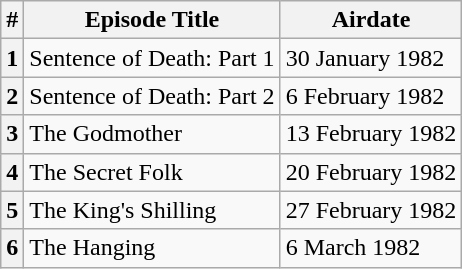<table class="wikitable">
<tr>
<th>#</th>
<th><strong>Episode Title</strong></th>
<th><strong>Airdate</strong></th>
</tr>
<tr>
<th>1</th>
<td>Sentence of Death: Part 1</td>
<td>30 January 1982</td>
</tr>
<tr>
<th>2</th>
<td>Sentence of Death: Part 2</td>
<td>6 February 1982</td>
</tr>
<tr>
<th>3</th>
<td>The Godmother</td>
<td>13 February 1982</td>
</tr>
<tr>
<th>4</th>
<td>The Secret Folk</td>
<td>20 February 1982</td>
</tr>
<tr>
<th>5</th>
<td>The King's Shilling</td>
<td>27 February 1982</td>
</tr>
<tr>
<th>6</th>
<td>The Hanging</td>
<td>6 March 1982</td>
</tr>
</table>
